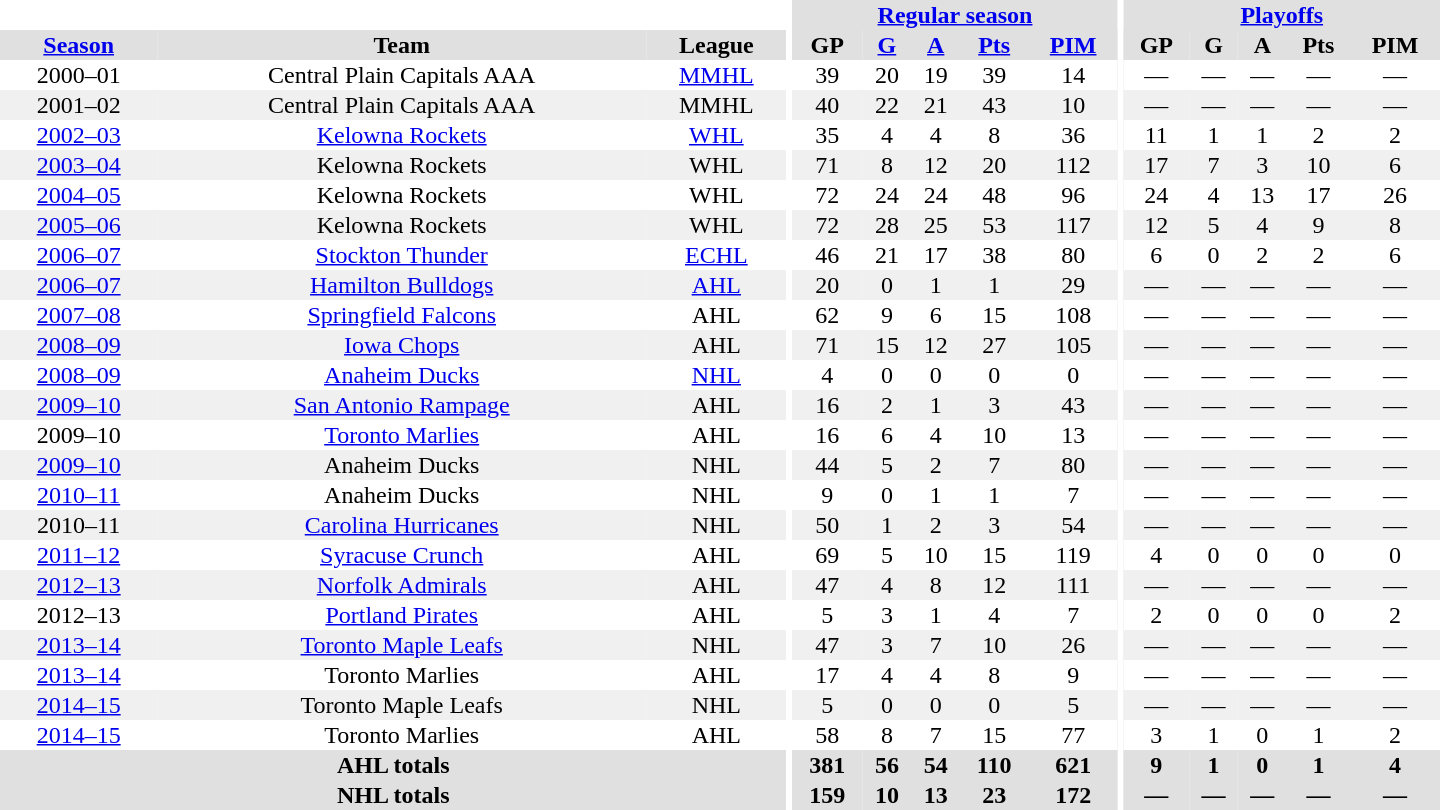<table border="0" cellpadding="1" cellspacing="0" style="text-align:center; width:60em">
<tr bgcolor="#e0e0e0">
<th colspan="3" bgcolor="#ffffff"></th>
<th rowspan="99" bgcolor="#ffffff"></th>
<th colspan="5"><a href='#'>Regular season</a></th>
<th rowspan="99" bgcolor="#ffffff"></th>
<th colspan="5"><a href='#'>Playoffs</a></th>
</tr>
<tr bgcolor="#e0e0e0">
<th><a href='#'>Season</a></th>
<th>Team</th>
<th>League</th>
<th>GP</th>
<th><a href='#'>G</a></th>
<th><a href='#'>A</a></th>
<th><a href='#'>Pts</a></th>
<th><a href='#'>PIM</a></th>
<th>GP</th>
<th>G</th>
<th>A</th>
<th>Pts</th>
<th>PIM</th>
</tr>
<tr>
<td>2000–01</td>
<td>Central Plain Capitals AAA</td>
<td><a href='#'>MMHL</a></td>
<td>39</td>
<td>20</td>
<td>19</td>
<td>39</td>
<td>14</td>
<td>—</td>
<td>—</td>
<td>—</td>
<td>—</td>
<td>—</td>
</tr>
<tr bgcolor="#f0f0f0">
<td>2001–02</td>
<td>Central Plain Capitals AAA</td>
<td>MMHL</td>
<td>40</td>
<td>22</td>
<td>21</td>
<td>43</td>
<td>10</td>
<td>—</td>
<td>—</td>
<td>—</td>
<td>—</td>
<td>—</td>
</tr>
<tr>
<td><a href='#'>2002–03</a></td>
<td><a href='#'>Kelowna Rockets</a></td>
<td><a href='#'>WHL</a></td>
<td>35</td>
<td>4</td>
<td>4</td>
<td>8</td>
<td>36</td>
<td>11</td>
<td>1</td>
<td>1</td>
<td>2</td>
<td>2</td>
</tr>
<tr bgcolor="#f0f0f0">
<td><a href='#'>2003–04</a></td>
<td>Kelowna Rockets</td>
<td>WHL</td>
<td>71</td>
<td>8</td>
<td>12</td>
<td>20</td>
<td>112</td>
<td>17</td>
<td>7</td>
<td>3</td>
<td>10</td>
<td>6</td>
</tr>
<tr>
<td><a href='#'>2004–05</a></td>
<td>Kelowna Rockets</td>
<td>WHL</td>
<td>72</td>
<td>24</td>
<td>24</td>
<td>48</td>
<td>96</td>
<td>24</td>
<td>4</td>
<td>13</td>
<td>17</td>
<td>26</td>
</tr>
<tr bgcolor="#f0f0f0">
<td><a href='#'>2005–06</a></td>
<td>Kelowna Rockets</td>
<td>WHL</td>
<td>72</td>
<td>28</td>
<td>25</td>
<td>53</td>
<td>117</td>
<td>12</td>
<td>5</td>
<td>4</td>
<td>9</td>
<td>8</td>
</tr>
<tr>
<td><a href='#'>2006–07</a></td>
<td><a href='#'>Stockton Thunder</a></td>
<td><a href='#'>ECHL</a></td>
<td>46</td>
<td>21</td>
<td>17</td>
<td>38</td>
<td>80</td>
<td>6</td>
<td>0</td>
<td>2</td>
<td>2</td>
<td>6</td>
</tr>
<tr bgcolor="#f0f0f0">
<td><a href='#'>2006–07</a></td>
<td><a href='#'>Hamilton Bulldogs</a></td>
<td><a href='#'>AHL</a></td>
<td>20</td>
<td>0</td>
<td>1</td>
<td>1</td>
<td>29</td>
<td>—</td>
<td>—</td>
<td>—</td>
<td>—</td>
<td>—</td>
</tr>
<tr>
<td><a href='#'>2007–08</a></td>
<td><a href='#'>Springfield Falcons</a></td>
<td>AHL</td>
<td>62</td>
<td>9</td>
<td>6</td>
<td>15</td>
<td>108</td>
<td>—</td>
<td>—</td>
<td>—</td>
<td>—</td>
<td>—</td>
</tr>
<tr bgcolor="#f0f0f0">
<td><a href='#'>2008–09</a></td>
<td><a href='#'>Iowa Chops</a></td>
<td>AHL</td>
<td>71</td>
<td>15</td>
<td>12</td>
<td>27</td>
<td>105</td>
<td>—</td>
<td>—</td>
<td>—</td>
<td>—</td>
<td>—</td>
</tr>
<tr>
<td><a href='#'>2008–09</a></td>
<td><a href='#'>Anaheim Ducks</a></td>
<td><a href='#'>NHL</a></td>
<td>4</td>
<td>0</td>
<td>0</td>
<td>0</td>
<td>0</td>
<td>—</td>
<td>—</td>
<td>—</td>
<td>—</td>
<td>—</td>
</tr>
<tr bgcolor="#f0f0f0">
<td><a href='#'>2009–10</a></td>
<td><a href='#'>San Antonio Rampage</a></td>
<td>AHL</td>
<td>16</td>
<td>2</td>
<td>1</td>
<td>3</td>
<td>43</td>
<td>—</td>
<td>—</td>
<td>—</td>
<td>—</td>
<td>—</td>
</tr>
<tr>
<td>2009–10</td>
<td><a href='#'>Toronto Marlies</a></td>
<td>AHL</td>
<td>16</td>
<td>6</td>
<td>4</td>
<td>10</td>
<td>13</td>
<td>—</td>
<td>—</td>
<td>—</td>
<td>—</td>
<td>—</td>
</tr>
<tr bgcolor="#f0f0f0">
<td><a href='#'>2009–10</a></td>
<td>Anaheim Ducks</td>
<td>NHL</td>
<td>44</td>
<td>5</td>
<td>2</td>
<td>7</td>
<td>80</td>
<td>—</td>
<td>—</td>
<td>—</td>
<td>—</td>
<td>—</td>
</tr>
<tr>
<td><a href='#'>2010–11</a></td>
<td>Anaheim Ducks</td>
<td>NHL</td>
<td>9</td>
<td>0</td>
<td>1</td>
<td>1</td>
<td>7</td>
<td>—</td>
<td>—</td>
<td>—</td>
<td>—</td>
<td>—</td>
</tr>
<tr bgcolor="#f0f0f0">
<td>2010–11</td>
<td><a href='#'>Carolina Hurricanes</a></td>
<td>NHL</td>
<td>50</td>
<td>1</td>
<td>2</td>
<td>3</td>
<td>54</td>
<td>—</td>
<td>—</td>
<td>—</td>
<td>—</td>
<td>—</td>
</tr>
<tr>
<td><a href='#'>2011–12</a></td>
<td><a href='#'>Syracuse Crunch</a></td>
<td>AHL</td>
<td>69</td>
<td>5</td>
<td>10</td>
<td>15</td>
<td>119</td>
<td>4</td>
<td>0</td>
<td>0</td>
<td>0</td>
<td>0</td>
</tr>
<tr bgcolor="#f0f0f0">
<td><a href='#'>2012–13</a></td>
<td><a href='#'>Norfolk Admirals</a></td>
<td>AHL</td>
<td>47</td>
<td>4</td>
<td>8</td>
<td>12</td>
<td>111</td>
<td>—</td>
<td>—</td>
<td>—</td>
<td>—</td>
<td>—</td>
</tr>
<tr>
<td>2012–13</td>
<td><a href='#'>Portland Pirates</a></td>
<td>AHL</td>
<td>5</td>
<td>3</td>
<td>1</td>
<td>4</td>
<td>7</td>
<td>2</td>
<td>0</td>
<td>0</td>
<td>0</td>
<td>2</td>
</tr>
<tr bgcolor="#f0f0f0">
<td><a href='#'>2013–14</a></td>
<td><a href='#'>Toronto Maple Leafs</a></td>
<td>NHL</td>
<td>47</td>
<td>3</td>
<td>7</td>
<td>10</td>
<td>26</td>
<td>—</td>
<td>—</td>
<td>—</td>
<td>—</td>
<td>—</td>
</tr>
<tr>
<td><a href='#'>2013–14</a></td>
<td>Toronto Marlies</td>
<td>AHL</td>
<td>17</td>
<td>4</td>
<td>4</td>
<td>8</td>
<td>9</td>
<td>—</td>
<td>—</td>
<td>—</td>
<td>—</td>
<td>—</td>
</tr>
<tr bgcolor="#f0f0f0">
<td><a href='#'>2014–15</a></td>
<td>Toronto Maple Leafs</td>
<td>NHL</td>
<td>5</td>
<td>0</td>
<td>0</td>
<td>0</td>
<td>5</td>
<td>—</td>
<td>—</td>
<td>—</td>
<td>—</td>
<td>—</td>
</tr>
<tr>
<td><a href='#'>2014–15</a></td>
<td>Toronto Marlies</td>
<td>AHL</td>
<td>58</td>
<td>8</td>
<td>7</td>
<td>15</td>
<td>77</td>
<td>3</td>
<td>1</td>
<td>0</td>
<td>1</td>
<td>2</td>
</tr>
<tr bgcolor="#e0e0e0">
<th colspan="3">AHL totals</th>
<th>381</th>
<th>56</th>
<th>54</th>
<th>110</th>
<th>621</th>
<th>9</th>
<th>1</th>
<th>0</th>
<th>1</th>
<th>4</th>
</tr>
<tr bgcolor="#e0e0e0">
<th colspan="3">NHL totals</th>
<th>159</th>
<th>10</th>
<th>13</th>
<th>23</th>
<th>172</th>
<th>—</th>
<th>—</th>
<th>—</th>
<th>—</th>
<th>—</th>
</tr>
</table>
